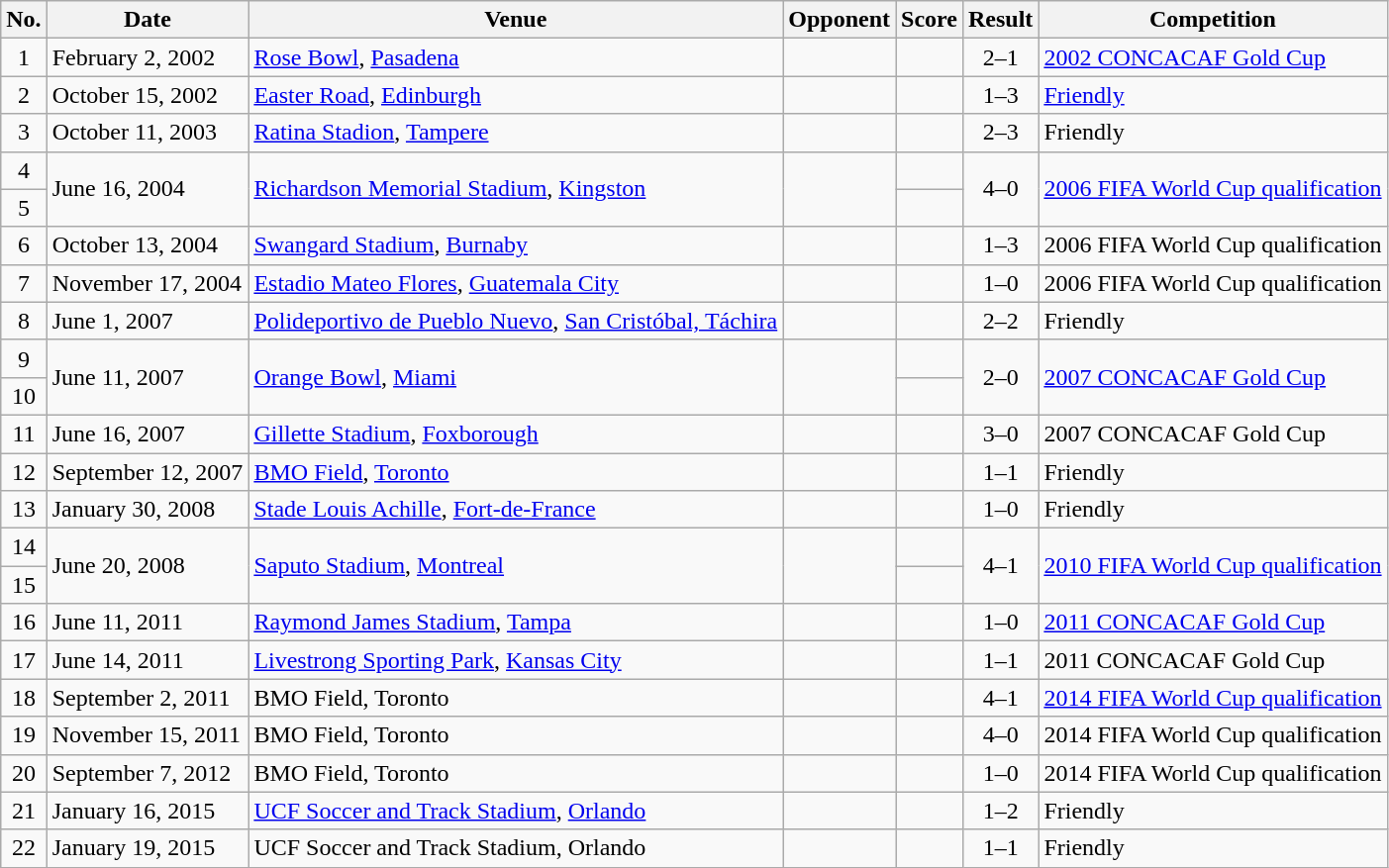<table class="wikitable sortable">
<tr>
<th scope="col">No.</th>
<th scope="col">Date</th>
<th scope="col">Venue</th>
<th scope="col">Opponent</th>
<th scope="col">Score</th>
<th scope="col">Result</th>
<th scope="col">Competition</th>
</tr>
<tr>
<td align="center">1</td>
<td>February 2, 2002</td>
<td><a href='#'>Rose Bowl</a>, <a href='#'>Pasadena</a></td>
<td></td>
<td></td>
<td align="center">2–1</td>
<td><a href='#'>2002 CONCACAF Gold Cup</a></td>
</tr>
<tr>
<td align="center">2</td>
<td>October 15, 2002</td>
<td><a href='#'>Easter Road</a>, <a href='#'>Edinburgh</a></td>
<td></td>
<td></td>
<td align="center">1–3</td>
<td><a href='#'>Friendly</a></td>
</tr>
<tr>
<td align="center">3</td>
<td>October 11, 2003</td>
<td><a href='#'>Ratina Stadion</a>, <a href='#'>Tampere</a></td>
<td></td>
<td></td>
<td align="center">2–3</td>
<td>Friendly</td>
</tr>
<tr>
<td align="center">4</td>
<td rowspan="2">June 16, 2004</td>
<td rowspan="2"><a href='#'>Richardson Memorial Stadium</a>, <a href='#'>Kingston</a></td>
<td rowspan="2"></td>
<td></td>
<td rowspan="2" align="center">4–0</td>
<td rowspan="2"><a href='#'>2006 FIFA World Cup qualification</a></td>
</tr>
<tr>
<td align="center">5</td>
<td></td>
</tr>
<tr>
<td align="center">6</td>
<td>October 13, 2004</td>
<td><a href='#'>Swangard Stadium</a>, <a href='#'>Burnaby</a></td>
<td></td>
<td></td>
<td align="center">1–3</td>
<td>2006 FIFA World Cup qualification</td>
</tr>
<tr>
<td align="center">7</td>
<td>November 17, 2004</td>
<td><a href='#'>Estadio Mateo Flores</a>, <a href='#'>Guatemala City</a></td>
<td></td>
<td></td>
<td align="center">1–0</td>
<td>2006 FIFA World Cup qualification</td>
</tr>
<tr>
<td align="center">8</td>
<td>June 1, 2007</td>
<td><a href='#'>Polideportivo de Pueblo Nuevo</a>, <a href='#'>San Cristóbal, Táchira</a></td>
<td></td>
<td></td>
<td align="center">2–2</td>
<td>Friendly</td>
</tr>
<tr>
<td align="center">9</td>
<td rowspan="2">June 11, 2007</td>
<td rowspan="2"><a href='#'>Orange Bowl</a>, <a href='#'>Miami</a></td>
<td rowspan="2"></td>
<td></td>
<td rowspan="2" align="center">2–0</td>
<td rowspan="2"><a href='#'>2007 CONCACAF Gold Cup</a></td>
</tr>
<tr>
<td align="center">10</td>
<td></td>
</tr>
<tr>
<td align="center">11</td>
<td>June 16, 2007</td>
<td><a href='#'>Gillette Stadium</a>, <a href='#'>Foxborough</a></td>
<td></td>
<td></td>
<td align="center">3–0</td>
<td>2007 CONCACAF Gold Cup</td>
</tr>
<tr>
<td align="center">12</td>
<td>September 12, 2007</td>
<td><a href='#'>BMO Field</a>, <a href='#'>Toronto</a></td>
<td></td>
<td></td>
<td align="center">1–1</td>
<td>Friendly</td>
</tr>
<tr>
<td align="center">13</td>
<td>January 30, 2008</td>
<td><a href='#'>Stade Louis Achille</a>, <a href='#'>Fort-de-France</a></td>
<td></td>
<td></td>
<td align="center">1–0</td>
<td>Friendly</td>
</tr>
<tr>
<td align="center">14</td>
<td rowspan="2">June 20, 2008</td>
<td rowspan="2"><a href='#'>Saputo Stadium</a>, <a href='#'>Montreal</a></td>
<td rowspan="2"></td>
<td></td>
<td rowspan="2" align="center">4–1</td>
<td rowspan="2"><a href='#'>2010 FIFA World Cup qualification</a></td>
</tr>
<tr>
<td align="center">15</td>
<td></td>
</tr>
<tr>
<td align="center">16</td>
<td>June 11, 2011</td>
<td><a href='#'>Raymond James Stadium</a>, <a href='#'>Tampa</a></td>
<td></td>
<td></td>
<td align="center">1–0</td>
<td><a href='#'>2011 CONCACAF Gold Cup</a></td>
</tr>
<tr>
<td align="center">17</td>
<td>June 14, 2011</td>
<td><a href='#'>Livestrong Sporting Park</a>, <a href='#'>Kansas City</a></td>
<td></td>
<td></td>
<td align="center">1–1</td>
<td>2011 CONCACAF Gold Cup</td>
</tr>
<tr>
<td align="center">18</td>
<td>September 2, 2011</td>
<td>BMO Field, Toronto</td>
<td></td>
<td></td>
<td align="center">4–1</td>
<td><a href='#'>2014 FIFA World Cup qualification</a></td>
</tr>
<tr>
<td align="center">19</td>
<td>November 15, 2011</td>
<td>BMO Field, Toronto</td>
<td></td>
<td></td>
<td align="center">4–0</td>
<td>2014 FIFA World Cup qualification</td>
</tr>
<tr>
<td align="center">20</td>
<td>September 7, 2012</td>
<td>BMO Field, Toronto</td>
<td></td>
<td></td>
<td align="center">1–0</td>
<td>2014 FIFA World Cup qualification</td>
</tr>
<tr>
<td align="center">21</td>
<td>January 16, 2015</td>
<td><a href='#'>UCF Soccer and Track Stadium</a>, <a href='#'>Orlando</a></td>
<td></td>
<td></td>
<td align="center">1–2</td>
<td>Friendly</td>
</tr>
<tr>
<td align="center">22</td>
<td>January 19, 2015</td>
<td>UCF Soccer and Track Stadium, Orlando</td>
<td></td>
<td></td>
<td align="center">1–1</td>
<td>Friendly</td>
</tr>
</table>
